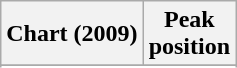<table class="wikitable plainrowheaders sortable">
<tr>
<th scope="col">Chart (2009)</th>
<th scope="col">Peak<br>position</th>
</tr>
<tr>
</tr>
<tr>
</tr>
</table>
